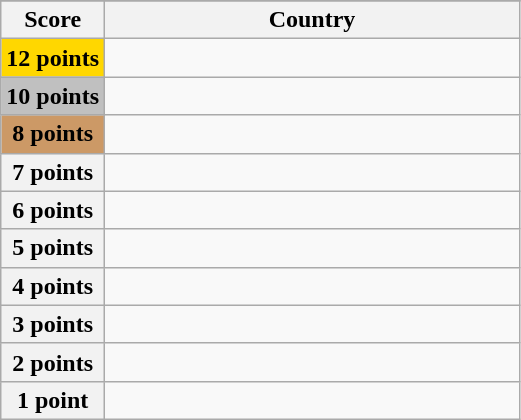<table class="wikitable">
<tr>
</tr>
<tr>
<th scope="col" width="20%">Score</th>
<th scope="col">Country</th>
</tr>
<tr>
<th scope="row" style="background:gold">12 points</th>
<td></td>
</tr>
<tr>
<th scope="row" style="background:silver">10 points</th>
<td></td>
</tr>
<tr>
<th scope="row" style="background:#CC9966">8 points</th>
<td></td>
</tr>
<tr>
<th scope="row">7 points</th>
<td></td>
</tr>
<tr>
<th scope="row">6 points</th>
<td></td>
</tr>
<tr>
<th scope="row">5 points</th>
<td></td>
</tr>
<tr>
<th scope="row">4 points</th>
<td></td>
</tr>
<tr>
<th scope="row">3 points</th>
<td></td>
</tr>
<tr>
<th scope="row">2 points</th>
<td></td>
</tr>
<tr>
<th scope="row">1 point</th>
<td></td>
</tr>
</table>
